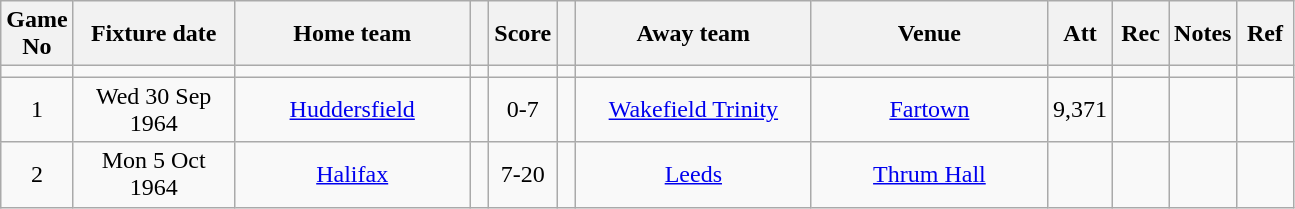<table class="wikitable" style="text-align:center;">
<tr>
<th width=20 abbr="No">Game No</th>
<th width=100 abbr="Date">Fixture date</th>
<th width=150 abbr="Home team">Home team</th>
<th width=5 abbr="space"></th>
<th width=20 abbr="Score">Score</th>
<th width=5 abbr="space"></th>
<th width=150 abbr="Away team">Away team</th>
<th width=150 abbr="Venue">Venue</th>
<th width=30 abbr="Att">Att</th>
<th width=30 abbr="Rec">Rec</th>
<th width=20 abbr="Notes">Notes</th>
<th width=30 abbr="Ref">Ref</th>
</tr>
<tr>
<td></td>
<td></td>
<td></td>
<td></td>
<td></td>
<td></td>
<td></td>
<td></td>
<td></td>
<td></td>
<td></td>
</tr>
<tr>
<td>1</td>
<td>Wed 30 Sep 1964</td>
<td><a href='#'>Huddersfield</a></td>
<td></td>
<td>0-7</td>
<td></td>
<td><a href='#'>Wakefield Trinity</a></td>
<td><a href='#'>Fartown</a></td>
<td>9,371</td>
<td></td>
<td></td>
<td></td>
</tr>
<tr>
<td>2</td>
<td>Mon 5 Oct 1964</td>
<td><a href='#'>Halifax</a></td>
<td></td>
<td>7-20</td>
<td></td>
<td><a href='#'>Leeds</a></td>
<td><a href='#'>Thrum Hall</a></td>
<td></td>
<td></td>
<td></td>
<td></td>
</tr>
</table>
